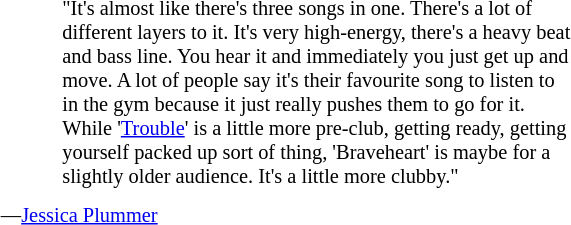<table width="31%" cellpadding="5" align="right" style="font-size:85%;border-collapse:collapse; background-color:transparent; border-style:none;">
<tr>
<td width="31" valign=top></td>
<td align="left">"It's almost like there's three songs in one. There's a lot of different layers to it. It's very high-energy, there's a heavy beat and bass line. You hear it and immediately you just get up and move. A lot of people say it's their favourite song to listen to in the gym because it just really pushes them to go for it. While '<a href='#'>Trouble</a>' is a little more pre-club, getting ready, getting yourself packed up sort of thing, 'Braveheart' is maybe for a slightly older audience. It's a little more clubby."</td>
</tr>
<tr>
<td colspan="3"><div>—<a href='#'>Jessica Plummer</a></div></td>
</tr>
</table>
